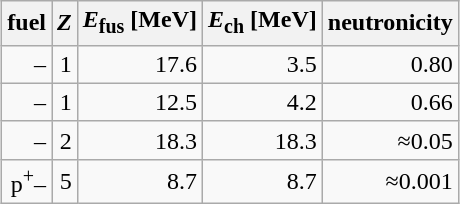<table class="wikitable" style="margin:auto; text-align:right;">
<tr>
<th>fuel</th>
<th><em>Z</em></th>
<th><em>E</em><sub>fus</sub> [MeV]</th>
<th><em>E</em><sub>ch</sub> [MeV]</th>
<th>neutronicity</th>
</tr>
<tr>
<td>–</td>
<td>1</td>
<td>17.6</td>
<td>3.5</td>
<td>0.80</td>
</tr>
<tr>
<td>–</td>
<td>1</td>
<td>12.5</td>
<td>4.2</td>
<td>0.66</td>
</tr>
<tr>
<td>–</td>
<td>2</td>
<td>18.3</td>
<td>18.3</td>
<td>≈0.05</td>
</tr>
<tr>
<td>p<sup>+</sup>–</td>
<td>5</td>
<td>8.7</td>
<td>8.7</td>
<td>≈0.001</td>
</tr>
</table>
